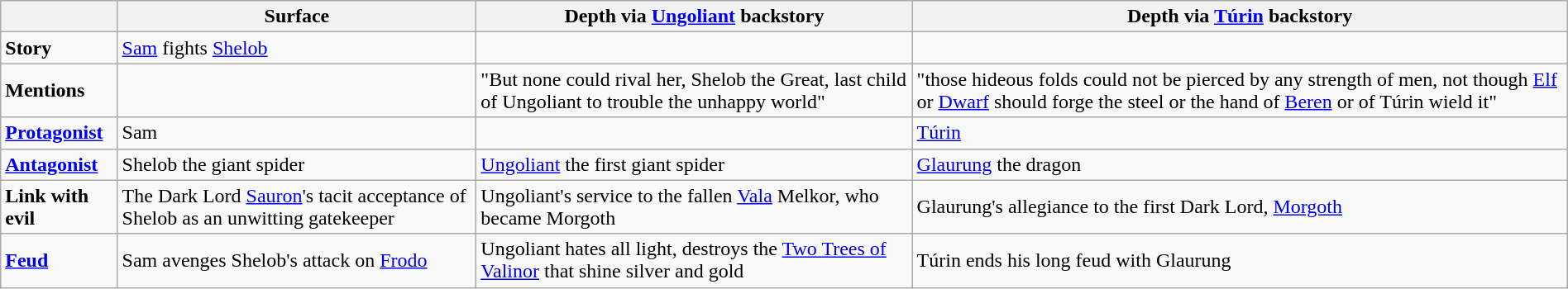<table class="wikitable" style="margin: 1em auto;">
<tr>
<th></th>
<th>Surface</th>
<th>Depth via <a href='#'>Ungoliant</a> backstory</th>
<th>Depth via <a href='#'>Túrin</a> backstory</th>
</tr>
<tr>
<td><strong>Story</strong></td>
<td><a href='#'>Sam</a> fights <a href='#'>Shelob</a></td>
<td></td>
<td></td>
</tr>
<tr>
<td><strong>Mentions</strong></td>
<td></td>
<td>"But none could rival her, Shelob the Great, last child of Ungoliant to trouble the unhappy world"</td>
<td>"those hideous folds could not be pierced by any strength of men, not though <a href='#'>Elf</a> or <a href='#'>Dwarf</a> should forge the steel or the hand of <a href='#'>Beren</a> or of Túrin wield it"</td>
</tr>
<tr>
<td><strong><a href='#'>Protagonist</a></strong></td>
<td>Sam</td>
<td></td>
<td><a href='#'>Túrin</a></td>
</tr>
<tr>
<td><strong><a href='#'>Antagonist</a></strong></td>
<td>Shelob the giant spider</td>
<td><a href='#'>Ungoliant</a> the first giant spider</td>
<td><a href='#'>Glaurung</a> the dragon</td>
</tr>
<tr>
<td><strong>Link with evil</strong></td>
<td>The Dark Lord <a href='#'>Sauron</a>'s tacit acceptance of Shelob as an unwitting gatekeeper</td>
<td>Ungoliant's service to the fallen <a href='#'>Vala</a> Melkor, who became Morgoth</td>
<td>Glaurung's allegiance to the first Dark Lord, <a href='#'>Morgoth</a></td>
</tr>
<tr>
<td><strong><a href='#'>Feud</a></strong></td>
<td>Sam avenges Shelob's attack on <a href='#'>Frodo</a></td>
<td>Ungoliant hates all light, destroys the <a href='#'>Two Trees of Valinor</a> that shine silver and gold</td>
<td>Túrin ends his long feud with Glaurung</td>
</tr>
</table>
